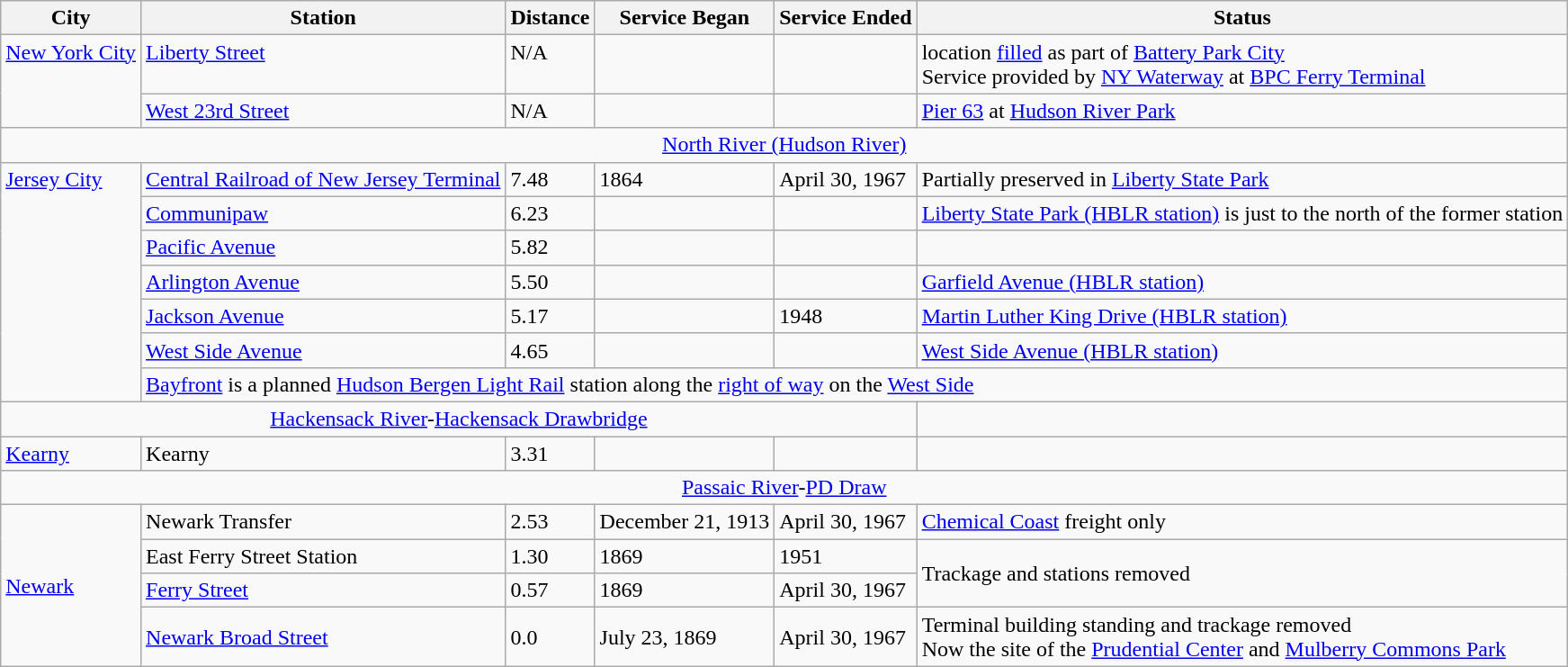<table class="wikitable">
<tr>
<th>City</th>
<th>Station</th>
<th>Distance</th>
<th>Service Began</th>
<th>Service Ended</th>
<th>Status</th>
</tr>
<tr valign="top">
<td rowspan=2><a href='#'>New York City</a></td>
<td><a href='#'>Liberty Street</a></td>
<td>N/A</td>
<td></td>
<td></td>
<td>location <a href='#'>filled</a> as part of <a href='#'>Battery Park City</a><br>Service provided by <a href='#'>NY Waterway</a> at <a href='#'>BPC Ferry Terminal</a></td>
</tr>
<tr>
<td><a href='#'>West 23rd Street</a></td>
<td>N/A</td>
<td></td>
<td></td>
<td><a href='#'>Pier 63</a> at <a href='#'>Hudson River Park</a></td>
</tr>
<tr>
<td colspan=6 style="text-align:center;"><a href='#'>North River (Hudson River)</a></td>
</tr>
<tr valign="top">
<td rowspan=7><a href='#'>Jersey City</a></td>
<td><a href='#'>Central Railroad of New Jersey Terminal</a></td>
<td>7.48</td>
<td>1864</td>
<td>April 30, 1967</td>
<td>Partially preserved in <a href='#'>Liberty State Park</a></td>
</tr>
<tr>
<td><a href='#'>Communipaw</a></td>
<td>6.23</td>
<td></td>
<td></td>
<td><a href='#'>Liberty State Park (HBLR station)</a> is just to the north of the former station</td>
</tr>
<tr>
<td><a href='#'>Pacific Avenue</a></td>
<td>5.82</td>
<td></td>
<td></td>
<td></td>
</tr>
<tr>
<td><a href='#'>Arlington Avenue</a></td>
<td>5.50</td>
<td></td>
<td></td>
<td><a href='#'>Garfield Avenue (HBLR station)</a></td>
</tr>
<tr>
<td><a href='#'>Jackson Avenue</a></td>
<td>5.17</td>
<td></td>
<td>1948</td>
<td><a href='#'>Martin Luther King Drive (HBLR station)</a></td>
</tr>
<tr>
<td><a href='#'>West Side Avenue</a></td>
<td>4.65</td>
<td></td>
<td></td>
<td><a href='#'>West Side Avenue (HBLR station)</a></td>
</tr>
<tr>
<td colspan=5><a href='#'>Bayfront</a> is a planned <a href='#'>Hudson Bergen Light Rail</a> station along the <a href='#'>right of way</a> on the <a href='#'>West Side</a></td>
</tr>
<tr>
<td colspan=5 style="text-align:center;"><a href='#'>Hackensack River</a>-<a href='#'>Hackensack Drawbridge</a></td>
</tr>
<tr>
<td><a href='#'>Kearny</a></td>
<td>Kearny</td>
<td>3.31</td>
<td></td>
<td></td>
<td></td>
</tr>
<tr>
<td colspan=6 style="text-align:center;"><a href='#'>Passaic River</a>-<a href='#'>PD Draw</a></td>
</tr>
<tr>
<td rowspan=5><a href='#'>Newark</a></td>
<td>Newark Transfer</td>
<td>2.53</td>
<td>December 21, 1913</td>
<td>April 30, 1967</td>
<td><a href='#'>Chemical Coast</a> freight only</td>
</tr>
<tr>
<td>East Ferry Street Station</td>
<td>1.30</td>
<td>1869</td>
<td>1951</td>
<td rowspan=2>Trackage and stations removed</td>
</tr>
<tr>
<td><a href='#'>Ferry Street</a></td>
<td>0.57</td>
<td>1869</td>
<td>April 30, 1967</td>
</tr>
<tr>
<td><a href='#'>Newark Broad Street</a><br></td>
<td>0.0</td>
<td>July 23, 1869</td>
<td>April 30, 1967</td>
<td>Terminal building standing and trackage removed<br>Now the site of the <a href='#'>Prudential Center</a> and <a href='#'>Mulberry Commons Park</a></td>
</tr>
</table>
